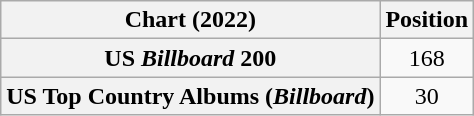<table class="wikitable sortable plainrowheaders" style="text-align:center">
<tr>
<th scope="col">Chart (2022)</th>
<th scope="col">Position</th>
</tr>
<tr>
<th scope="row">US <em>Billboard</em> 200</th>
<td>168</td>
</tr>
<tr>
<th scope="row">US Top Country Albums (<em>Billboard</em>)</th>
<td>30</td>
</tr>
</table>
